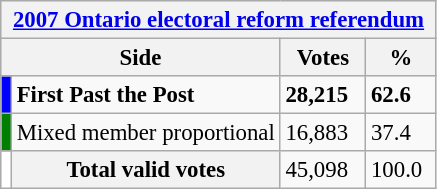<table class="wikitable" style="font-size: 95%; clear:both">
<tr style="background-color:#E9E9E9">
<th colspan=4><a href='#'>2007 Ontario electoral reform referendum</a></th>
</tr>
<tr style="background-color:#E9E9E9">
<th colspan=2 style="width: 130px">Side</th>
<th style="width: 50px">Votes</th>
<th style="width: 40px">%</th>
</tr>
<tr>
<td bgcolor="blue"></td>
<td><strong>First Past the Post</strong></td>
<td><strong>28,215</strong></td>
<td><strong>62.6</strong></td>
</tr>
<tr>
<td bgcolor="green"></td>
<td>Mixed member proportional</td>
<td>16,883</td>
<td>37.4</td>
</tr>
<tr>
<td bgcolor="white"></td>
<th>Total valid votes</th>
<td>45,098</td>
<td>100.0</td>
</tr>
</table>
